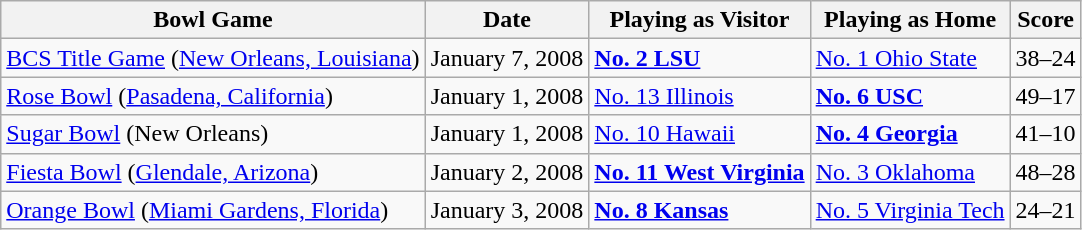<table class="wikitable">
<tr>
<th>Bowl Game</th>
<th>Date</th>
<th>Playing as Visitor</th>
<th>Playing as Home</th>
<th>Score</th>
</tr>
<tr>
<td><a href='#'>BCS Title Game</a> (<a href='#'>New Orleans, Louisiana</a>)</td>
<td>January 7, 2008</td>
<td><strong><a href='#'>No. 2 LSU</a></strong></td>
<td><a href='#'>No. 1 Ohio State</a></td>
<td>38–24</td>
</tr>
<tr>
<td><a href='#'>Rose Bowl</a> (<a href='#'>Pasadena, California</a>)</td>
<td>January 1, 2008</td>
<td><a href='#'>No. 13 Illinois</a></td>
<td><strong><a href='#'>No. 6 USC</a></strong></td>
<td>49–17</td>
</tr>
<tr>
<td><a href='#'>Sugar Bowl</a> (New Orleans)</td>
<td>January 1, 2008</td>
<td><a href='#'>No. 10 Hawaii</a></td>
<td><strong><a href='#'>No. 4 Georgia</a></strong></td>
<td>41–10</td>
</tr>
<tr>
<td><a href='#'>Fiesta Bowl</a> (<a href='#'>Glendale, Arizona</a>)</td>
<td>January 2, 2008</td>
<td><strong><a href='#'>No. 11 West Virginia</a></strong></td>
<td><a href='#'>No. 3 Oklahoma</a></td>
<td>48–28</td>
</tr>
<tr>
<td><a href='#'>Orange Bowl</a> (<a href='#'>Miami Gardens, Florida</a>)</td>
<td>January 3, 2008</td>
<td><strong><a href='#'>No. 8 Kansas</a></strong></td>
<td><a href='#'>No. 5 Virginia Tech</a></td>
<td>24–21</td>
</tr>
</table>
